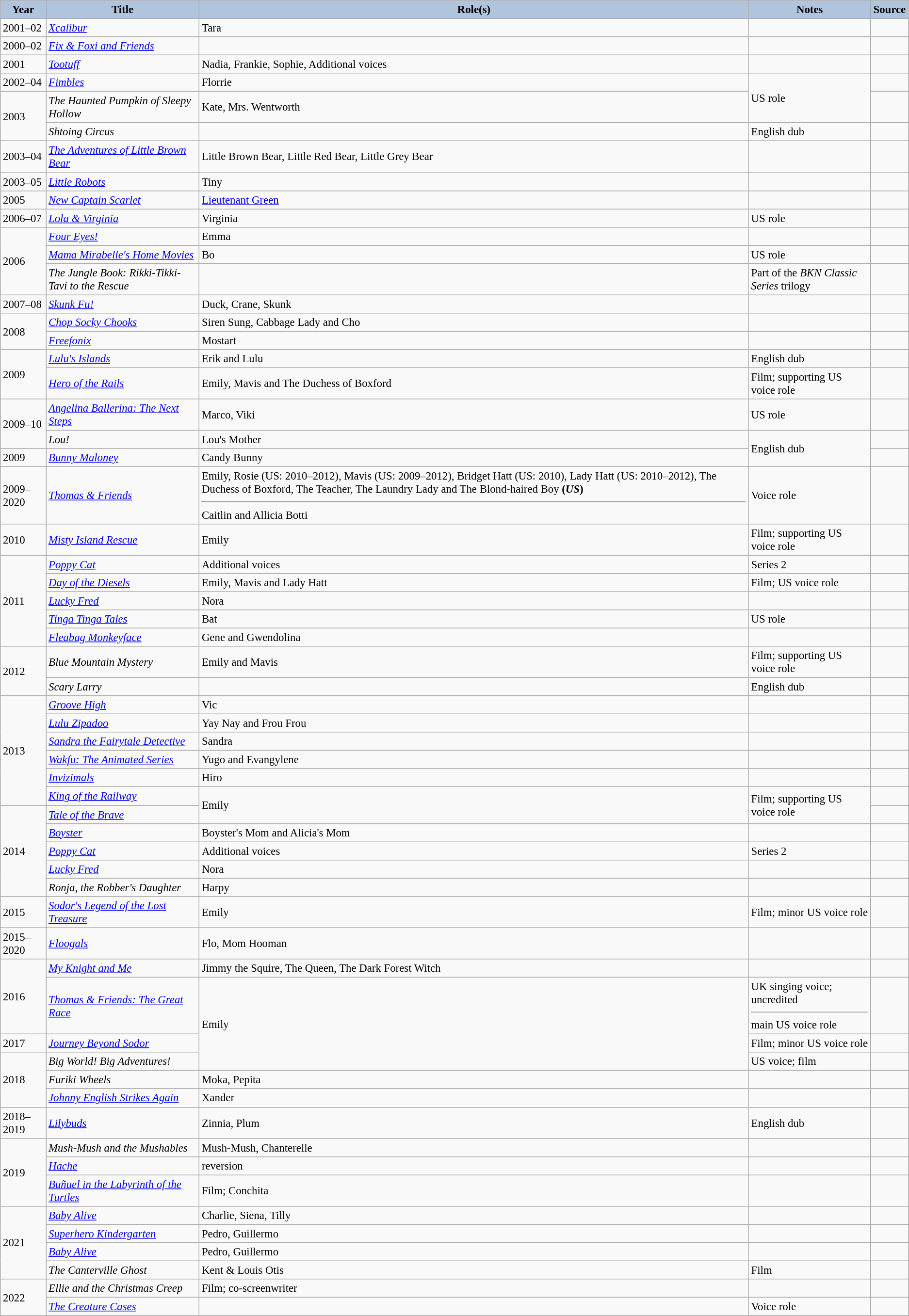<table class="wikitable sortable plainrowheaders" style="width=95%;  font-size: 95%;">
<tr>
<th style="background:#b0c4de;">Year</th>
<th style="background:#b0c4de;">Title</th>
<th style="background:#b0c4de;">Role(s)</th>
<th style="background:#b0c4de;" class="unsortable">Notes</th>
<th style="background:#b0c4de;" class="unsortable">Source</th>
</tr>
<tr>
<td>2001–02</td>
<td><em><a href='#'>Xcalibur</a></em></td>
<td>Tara</td>
<td></td>
<td></td>
</tr>
<tr>
<td>2000–02</td>
<td><em><a href='#'>Fix & Foxi and Friends</a></em></td>
<td></td>
<td></td>
<td></td>
</tr>
<tr>
<td>2001</td>
<td><em><a href='#'>Tootuff</a></em></td>
<td>Nadia, Frankie, Sophie, Additional voices</td>
<td></td>
<td></td>
</tr>
<tr>
<td>2002–04</td>
<td><em><a href='#'>Fimbles</a></em></td>
<td>Florrie</td>
<td rowspan="2">US role</td>
<td></td>
</tr>
<tr>
<td rowspan = "2">2003</td>
<td><em>The Haunted Pumpkin of Sleepy Hollow</em></td>
<td>Kate, Mrs. Wentworth</td>
<td></td>
</tr>
<tr>
<td><em>Shtoing Circus</em></td>
<td></td>
<td>English dub</td>
<td></td>
</tr>
<tr>
<td>2003–04</td>
<td><em><a href='#'>The Adventures of Little Brown Bear</a></em></td>
<td>Little Brown Bear, Little Red Bear, Little Grey Bear</td>
<td></td>
<td></td>
</tr>
<tr>
<td>2003–05</td>
<td><em><a href='#'>Little Robots</a></em></td>
<td>Tiny</td>
<td></td>
<td></td>
</tr>
<tr>
<td>2005</td>
<td><em><a href='#'>New Captain Scarlet</a></em></td>
<td><a href='#'>Lieutenant Green</a></td>
<td></td>
<td></td>
</tr>
<tr>
<td>2006–07</td>
<td><em><a href='#'>Lola & Virginia</a></em></td>
<td>Virginia</td>
<td>US role</td>
<td></td>
</tr>
<tr>
<td rowspan = "3">2006</td>
<td><em><a href='#'>Four Eyes!</a></em></td>
<td>Emma</td>
<td></td>
<td></td>
</tr>
<tr>
<td><em><a href='#'>Mama Mirabelle's Home Movies</a></em></td>
<td>Bo</td>
<td>US role</td>
<td></td>
</tr>
<tr>
<td><em>The Jungle Book: Rikki-Tikki-Tavi to the Rescue</em></td>
<td></td>
<td>Part of the <em>BKN Classic Series</em> trilogy</td>
<td></td>
</tr>
<tr>
<td>2007–08</td>
<td><em><a href='#'>Skunk Fu!</a></em></td>
<td>Duck, Crane, Skunk</td>
<td></td>
<td></td>
</tr>
<tr>
<td rowspan = "2">2008</td>
<td><em><a href='#'>Chop Socky Chooks</a></em></td>
<td>Siren Sung, Cabbage Lady and Cho</td>
<td></td>
<td></td>
</tr>
<tr>
<td><em><a href='#'>Freefonix</a></em></td>
<td>Mostart</td>
<td></td>
<td></td>
</tr>
<tr>
<td rowspan = "2">2009</td>
<td><em><a href='#'>Lulu's Islands</a></em></td>
<td>Erik and Lulu</td>
<td>English dub</td>
<td></td>
</tr>
<tr>
<td><em><a href='#'>Hero of the Rails</a></em></td>
<td>Emily, Mavis and The Duchess of Boxford</td>
<td>Film; supporting US voice role</td>
<td></td>
</tr>
<tr>
<td rowspan = "2">2009–10</td>
<td><em><a href='#'>Angelina Ballerina: The Next Steps</a></em></td>
<td>Marco, Viki</td>
<td>US role</td>
<td></td>
</tr>
<tr>
<td><em>Lou!</em></td>
<td>Lou's Mother</td>
<td rowspan="2">English dub</td>
<td></td>
</tr>
<tr>
<td>2009</td>
<td><em><a href='#'>Bunny Maloney</a></em></td>
<td>Candy Bunny</td>
<td></td>
</tr>
<tr>
<td>2009–2020</td>
<td><em><a href='#'>Thomas & Friends</a></em></td>
<td>Emily, Rosie (US: 2010–2012), Mavis (US: 2009–2012), Bridget Hatt (US: 2010), Lady Hatt (US: 2010–2012), The Duchess of Boxford, The Teacher, The Laundry Lady and The Blond-haired Boy <strong>(<em>US</em>)</strong><hr>Caitlin and Allicia Botti</td>
<td>Voice role</td>
<td></td>
</tr>
<tr>
<td>2010</td>
<td><em><a href='#'>Misty Island Rescue</a></em></td>
<td>Emily</td>
<td>Film; supporting US voice role</td>
<td></td>
</tr>
<tr>
<td rowspan = "5">2011</td>
<td><em><a href='#'>Poppy Cat</a></em></td>
<td>Additional voices</td>
<td>Series 2</td>
<td></td>
</tr>
<tr>
<td><em><a href='#'>Day of the Diesels</a></em></td>
<td>Emily, Mavis and Lady Hatt</td>
<td>Film; US voice role</td>
<td></td>
</tr>
<tr>
<td><em><a href='#'>Lucky Fred</a></em></td>
<td>Nora</td>
<td></td>
<td></td>
</tr>
<tr>
<td><em><a href='#'>Tinga Tinga Tales</a></em></td>
<td>Bat</td>
<td>US role</td>
<td></td>
</tr>
<tr>
<td><em><a href='#'>Fleabag Monkeyface</a></em></td>
<td>Gene and Gwendolina</td>
<td></td>
<td></td>
</tr>
<tr>
<td rowspan = "2">2012</td>
<td><em>Blue Mountain Mystery</em></td>
<td>Emily and Mavis</td>
<td>Film; supporting US voice role</td>
<td></td>
</tr>
<tr>
<td><em>Scary Larry</em></td>
<td></td>
<td>English dub</td>
<td></td>
</tr>
<tr>
<td rowspan = "6">2013</td>
<td><em><a href='#'>Groove High</a></em></td>
<td>Vic</td>
<td></td>
<td></td>
</tr>
<tr>
<td><em><a href='#'>Lulu Zipadoo</a></em></td>
<td>Yay Nay and Frou Frou</td>
<td></td>
<td></td>
</tr>
<tr>
<td><em><a href='#'>Sandra the Fairytale Detective</a></em></td>
<td>Sandra</td>
<td></td>
<td></td>
</tr>
<tr>
<td><em><a href='#'>Wakfu: The Animated Series</a></em></td>
<td>Yugo and Evangylene</td>
<td></td>
<td></td>
</tr>
<tr>
<td><em><a href='#'>Invizimals</a></em></td>
<td>Hiro</td>
<td></td>
<td></td>
</tr>
<tr>
<td><em><a href='#'>King of the Railway</a></em></td>
<td rowspan = "2">Emily</td>
<td rowspan = "2">Film; supporting US voice role</td>
<td></td>
</tr>
<tr>
<td rowspan = "5">2014</td>
<td><em><a href='#'>Tale of the Brave</a></em></td>
<td></td>
</tr>
<tr>
<td><em><a href='#'>Boyster</a></em></td>
<td>Boyster's Mom and Alicia's Mom</td>
<td></td>
<td></td>
</tr>
<tr>
<td><em><a href='#'>Poppy Cat</a></em></td>
<td>Additional voices</td>
<td>Series 2</td>
<td></td>
</tr>
<tr>
<td><em><a href='#'>Lucky Fred</a></em></td>
<td>Nora</td>
<td></td>
<td></td>
</tr>
<tr>
<td><em>Ronja, the Robber's Daughter</em></td>
<td>Harpy</td>
<td></td>
<td></td>
</tr>
<tr>
<td>2015</td>
<td><em><a href='#'>Sodor's Legend of the Lost Treasure</a></em></td>
<td>Emily</td>
<td>Film; minor US voice role</td>
<td></td>
</tr>
<tr>
<td>2015–2020</td>
<td><em><a href='#'>Floogals</a></em></td>
<td>Flo, Mom Hooman</td>
<td></td>
<td></td>
</tr>
<tr>
<td rowspan = "2">2016</td>
<td><em><a href='#'>My Knight and Me</a></em></td>
<td>Jimmy the Squire, The Queen, The Dark Forest Witch</td>
<td></td>
<td></td>
</tr>
<tr>
<td><em><a href='#'>Thomas & Friends: The Great Race</a></em></td>
<td rowspan = "3">Emily</td>
<td>UK singing voice; uncredited<hr>main US voice role</td>
<td></td>
</tr>
<tr>
<td>2017</td>
<td><em><a href='#'>Journey Beyond Sodor</a></em></td>
<td>Film; minor US voice role</td>
<td></td>
</tr>
<tr>
<td rowspan = "3">2018</td>
<td><em>Big World! Big Adventures!</em></td>
<td>US voice; film</td>
<td></td>
</tr>
<tr>
<td><em>Furiki Wheels</em></td>
<td>Moka, Pepita</td>
<td></td>
<td></td>
</tr>
<tr>
<td><em><a href='#'>Johnny English Strikes Again</a></em></td>
<td>Xander</td>
<td></td>
<td></td>
</tr>
<tr>
<td>2018–2019</td>
<td><em><a href='#'>Lilybuds</a></em></td>
<td>Zinnia, Plum</td>
<td>English dub</td>
<td></td>
</tr>
<tr>
<td rowspan="3">2019</td>
<td><em>Mush-Mush and the Mushables</em></td>
<td>Mush-Mush, Chanterelle</td>
<td></td>
<td></td>
</tr>
<tr>
<td><em><a href='#'>Hache</a></em></td>
<td>reversion</td>
<td></td>
<td></td>
</tr>
<tr>
<td><em><a href='#'>Buñuel in the Labyrinth of the Turtles</a></em></td>
<td>Film; Conchita</td>
<td></td>
<td></td>
</tr>
<tr>
<td rowspan = "4">2021</td>
<td><em><a href='#'>Baby Alive</a></em></td>
<td>Charlie, Siena, Tilly</td>
<td></td>
<td></td>
</tr>
<tr>
<td><em><a href='#'>Superhero Kindergarten</a></em></td>
<td>Pedro, Guillermo</td>
<td></td>
<td></td>
</tr>
<tr>
<td><em><a href='#'>Baby Alive</a></em></td>
<td>Pedro, Guillermo</td>
<td></td>
<td></td>
</tr>
<tr>
<td><em>The Canterville Ghost</em></td>
<td>Kent & Louis Otis</td>
<td>Film</td>
<td></td>
</tr>
<tr>
<td rowspan = "2">2022</td>
<td><em>Ellie and the Christmas Creep</em></td>
<td>Film; co-screenwriter</td>
<td></td>
<td></td>
</tr>
<tr>
<td><em><a href='#'>The Creature Cases</a></em></td>
<td></td>
<td>Voice role</td>
<td></td>
</tr>
</table>
